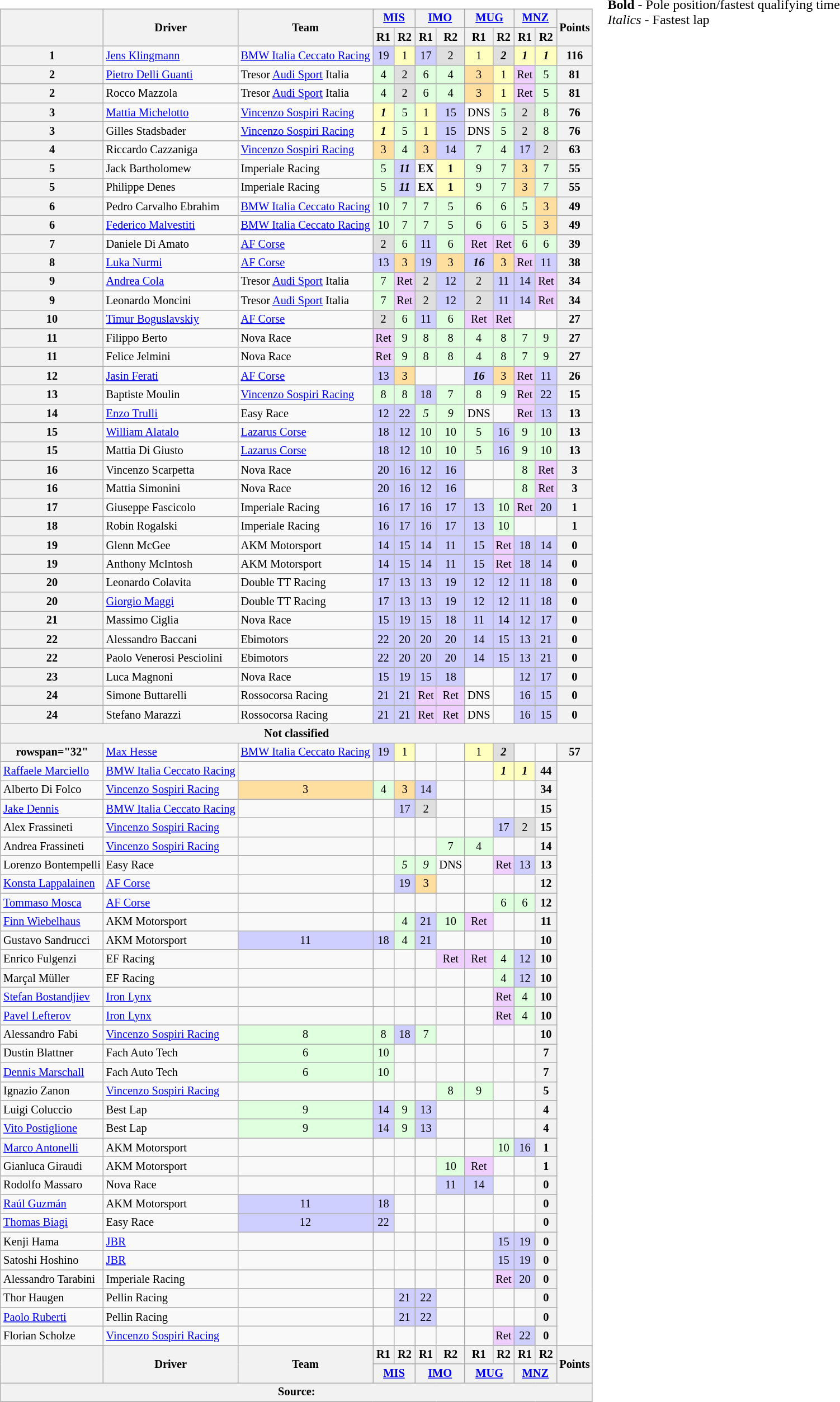<table>
<tr>
<td><br><table class="wikitable" style="font-size:85%; text-align:center;">
<tr>
<th rowspan="2"></th>
<th rowspan="2">Driver</th>
<th rowspan="2">Team</th>
<th colspan="2"><a href='#'>MIS</a><br></th>
<th colspan="2"><a href='#'>IMO</a><br></th>
<th colspan="2"><a href='#'>MUG</a><br></th>
<th colspan="2"><a href='#'>MNZ</a><br></th>
<th rowspan="2">Points</th>
</tr>
<tr>
<th>R1</th>
<th>R2</th>
<th>R1</th>
<th>R2</th>
<th>R1</th>
<th>R2</th>
<th>R1</th>
<th>R2</th>
</tr>
<tr>
<th>1</th>
<td style="text-align:left"> <a href='#'>Jens Klingmann</a></td>
<td style="text-align:left"> <a href='#'>BMW Italia Ceccato Racing</a></td>
<td style="background:#CFCFFF">19</td>
<td style="background:#FFFFBF">1</td>
<td style="background:#CFCFFF">17</td>
<td style="background:#DFDFDF">2</td>
<td style="background:#FFFFBF">1</td>
<td style="background:#DFDFDF"><strong><em>2</em></strong></td>
<td style="background:#FFFFBF"><strong><em>1</em></strong></td>
<td style="background:#FFFFBF"><strong><em>1</em></strong></td>
<th>116</th>
</tr>
<tr>
<th>2</th>
<td style="text-align:left"> <a href='#'>Pietro Delli Guanti</a></td>
<td style="text-align:left"> Tresor <a href='#'>Audi Sport</a> Italia</td>
<td style="background:#DFFFDF">4</td>
<td style="background:#DFDFDF">2</td>
<td style="background:#DFFFDF">6</td>
<td style="background:#DFFFDF">4</td>
<td style="background:#FFDF9F">3</td>
<td style="background:#FFFFBF">1</td>
<td style="background:#EFCFFF">Ret</td>
<td style="background:#DFFFDF">5</td>
<th>81</th>
</tr>
<tr>
<th>2</th>
<td style="text-align:left"> Rocco Mazzola</td>
<td style="text-align:left"> Tresor <a href='#'>Audi Sport</a> Italia</td>
<td style="background:#DFFFDF">4</td>
<td style="background:#DFDFDF">2</td>
<td style="background:#DFFFDF">6</td>
<td style="background:#DFFFDF">4</td>
<td style="background:#FFDF9F">3</td>
<td style="background:#FFFFBF">1</td>
<td style="background:#EFCFFF">Ret</td>
<td style="background:#DFFFDF">5</td>
<th>81</th>
</tr>
<tr>
<th>3</th>
<td style="text-align:left"> <a href='#'>Mattia Michelotto</a></td>
<td style="text-align:left"> <a href='#'>Vincenzo Sospiri Racing</a></td>
<td style="background:#FFFFBF"><strong><em>1</em></strong></td>
<td style="background:#DFFFDF">5</td>
<td style="background:#FFFFBF">1</td>
<td style="background:#CFCFFF">15</td>
<td style="background:#">DNS</td>
<td style="background:#DFFFDF">5</td>
<td style="background:#DFDFDF">2</td>
<td style="background:#DFFFDF">8</td>
<th>76</th>
</tr>
<tr>
<th>3</th>
<td style="text-align:left"> Gilles Stadsbader</td>
<td style="text-align:left"> <a href='#'>Vincenzo Sospiri Racing</a></td>
<td style="background:#FFFFBF"><strong><em>1</em></strong></td>
<td style="background:#DFFFDF">5</td>
<td style="background:#FFFFBF">1</td>
<td style="background:#CFCFFF">15</td>
<td style="background:#">DNS</td>
<td style="background:#DFFFDF">5</td>
<td style="background:#DFDFDF">2</td>
<td style="background:#DFFFDF">8</td>
<th>76</th>
</tr>
<tr>
<th>4</th>
<td style="text-align:left"> Riccardo Cazzaniga</td>
<td style="text-align:left"> <a href='#'>Vincenzo Sospiri Racing</a></td>
<td style="background:#FFDF9F">3</td>
<td style="background:#DFFFDF">4</td>
<td style="background:#FFDF9F">3</td>
<td style="background:#CFCFFF">14</td>
<td style="background:#DFFFDF">7</td>
<td style="background:#DFFFDF">4</td>
<td style="background:#CFCFFF">17</td>
<td style="background:#DFDFDF">2</td>
<th>63</th>
</tr>
<tr>
<th>5</th>
<td style="text-align:left"> Jack Bartholomew</td>
<td style="text-align:left"> Imperiale Racing</td>
<td style="background:#DFFFDF">5</td>
<td style="background:#CFCFFF"><strong><em>11</em></strong></td>
<td style="background:#"><strong>EX</strong></td>
<td style="background:#FFFFBF"><strong>1</strong></td>
<td style="background:#DFFFDF">9</td>
<td style="background:#DFFFDF">7</td>
<td style="background:#FFDF9F">3</td>
<td style="background:#DFFFDF">7</td>
<th>55</th>
</tr>
<tr>
<th>5</th>
<td style="text-align:left"> Philippe Denes</td>
<td style="text-align:left"> Imperiale Racing</td>
<td style="background:#DFFFDF">5</td>
<td style="background:#CFCFFF"><strong><em>11</em></strong></td>
<td style="background:#"><strong>EX</strong></td>
<td style="background:#FFFFBF"><strong>1</strong></td>
<td style="background:#DFFFDF">9</td>
<td style="background:#DFFFDF">7</td>
<td style="background:#FFDF9F">3</td>
<td style="background:#DFFFDF">7</td>
<th>55</th>
</tr>
<tr>
<th>6</th>
<td style="text-align:left"> Pedro Carvalho Ebrahim</td>
<td style="text-align:left"> <a href='#'>BMW Italia Ceccato Racing</a></td>
<td style="background:#DFFFDF">10</td>
<td style="background:#DFFFDF">7</td>
<td style="background:#DFFFDF">7</td>
<td style="background:#DFFFDF">5</td>
<td style="background:#DFFFDF">6</td>
<td style="background:#DFFFDF">6</td>
<td style="background:#DFFFDF">5</td>
<td style="background:#FFDF9F">3</td>
<th>49</th>
</tr>
<tr>
<th>6</th>
<td style="text-align:left"> <a href='#'>Federico Malvestiti</a></td>
<td style="text-align:left"> <a href='#'>BMW Italia Ceccato Racing</a></td>
<td style="background:#DFFFDF">10</td>
<td style="background:#DFFFDF">7</td>
<td style="background:#DFFFDF">7</td>
<td style="background:#DFFFDF">5</td>
<td style="background:#DFFFDF">6</td>
<td style="background:#DFFFDF">6</td>
<td style="background:#DFFFDF">5</td>
<td style="background:#FFDF9F">3</td>
<th>49</th>
</tr>
<tr>
<th>7</th>
<td style="text-align:left"> Daniele Di Amato</td>
<td style="text-align:left"> <a href='#'>AF Corse</a></td>
<td style="background:#DFDFDF">2</td>
<td style="background:#DFFFDF">6</td>
<td style="background:#CFCFFF">11</td>
<td style="background:#DFFFDF">6</td>
<td style="background:#EFCFFF">Ret</td>
<td style="background:#EFCFFF">Ret</td>
<td style="background:#DFFFDF">6</td>
<td style="background:#DFFFDF">6</td>
<th>39</th>
</tr>
<tr>
<th>8</th>
<td style="text-align:left"> <a href='#'>Luka Nurmi</a></td>
<td style="text-align:left"> <a href='#'>AF Corse</a></td>
<td style="background:#CFCFFF">13</td>
<td style="background:#FFDF9F">3</td>
<td style="background:#CFCFFF">19</td>
<td style="background:#FFDF9F">3</td>
<td style="background:#CFCFFF"><strong><em>16</em></strong></td>
<td style="background:#FFDF9F">3</td>
<td style="background:#EFCFFF">Ret</td>
<td style="background:#CFCFFF">11</td>
<th>38</th>
</tr>
<tr>
<th>9</th>
<td style="text-align:left"> <a href='#'>Andrea Cola</a></td>
<td style="text-align:left"> Tresor <a href='#'>Audi Sport</a> Italia</td>
<td style="background:#DFFFDF">7</td>
<td style="background:#EFCFFF">Ret</td>
<td style="background:#DFDFDF">2</td>
<td style="background:#CFCFFF">12</td>
<td style="background:#DFDFDF">2</td>
<td style="background:#CFCFFF">11</td>
<td style="background:#CFCFFF">14</td>
<td style="background:#EFCFFF">Ret</td>
<th>34</th>
</tr>
<tr>
<th>9</th>
<td style="text-align:left"> Leonardo Moncini</td>
<td style="text-align:left"> Tresor <a href='#'>Audi Sport</a> Italia</td>
<td style="background:#DFFFDF">7</td>
<td style="background:#EFCFFF">Ret</td>
<td style="background:#DFDFDF">2</td>
<td style="background:#CFCFFF">12</td>
<td style="background:#DFDFDF">2</td>
<td style="background:#CFCFFF">11</td>
<td style="background:#CFCFFF">14</td>
<td style="background:#EFCFFF">Ret</td>
<th>34</th>
</tr>
<tr>
<th>10</th>
<td style="text-align:left"> <a href='#'>Timur Boguslavskiy</a></td>
<td style="text-align:left"> <a href='#'>AF Corse</a></td>
<td style="background:#DFDFDF">2</td>
<td style="background:#DFFFDF">6</td>
<td style="background:#CFCFFF">11</td>
<td style="background:#DFFFDF">6</td>
<td style="background:#EFCFFF">Ret</td>
<td style="background:#EFCFFF">Ret</td>
<td style="background:#"></td>
<td style="background:#"></td>
<th>27</th>
</tr>
<tr>
<th>11</th>
<td style="text-align:left"> Filippo Berto</td>
<td style="text-align:left"> Nova Race</td>
<td style="background:#EFCFFF">Ret</td>
<td style="background:#DFFFDF">9</td>
<td style="background:#DFFFDF">8</td>
<td style="background:#DFFFDF">8</td>
<td style="background:#DFFFDF">4</td>
<td style="background:#DFFFDF">8</td>
<td style="background:#DFFFDF">7</td>
<td style="background:#DFFFDF">9</td>
<th>27</th>
</tr>
<tr>
<th>11</th>
<td style="text-align:left"> Felice Jelmini</td>
<td style="text-align:left"> Nova Race</td>
<td style="background:#EFCFFF">Ret</td>
<td style="background:#DFFFDF">9</td>
<td style="background:#DFFFDF">8</td>
<td style="background:#DFFFDF">8</td>
<td style="background:#DFFFDF">4</td>
<td style="background:#DFFFDF">8</td>
<td style="background:#DFFFDF">7</td>
<td style="background:#DFFFDF">9</td>
<th>27</th>
</tr>
<tr>
<th>12</th>
<td style="text-align:left"> <a href='#'>Jasin Ferati</a></td>
<td style="text-align:left"> <a href='#'>AF Corse</a></td>
<td style="background:#CFCFFF">13</td>
<td style="background:#FFDF9F">3</td>
<td style="background:#"></td>
<td style="background:#"></td>
<td style="background:#CFCFFF"><strong><em>16</em></strong></td>
<td style="background:#FFDF9F">3</td>
<td style="background:#EFCFFF">Ret</td>
<td style="background:#CFCFFF">11</td>
<th>26</th>
</tr>
<tr>
<th>13</th>
<td style="text-align:left"> Baptiste Moulin</td>
<td style="text-align:left"> <a href='#'>Vincenzo Sospiri Racing</a></td>
<td style="background:#DFFFDF">8</td>
<td style="background:#DFFFDF">8</td>
<td style="background:#CFCFFF">18</td>
<td style="background:#DFFFDF">7</td>
<td style="background:#DFFFDF">8</td>
<td style="background:#DFFFDF">9</td>
<td style="background:#EFCFFF">Ret</td>
<td style="background:#CFCFFF">22</td>
<th>15</th>
</tr>
<tr>
<th>14</th>
<td style="text-align:left"> <a href='#'>Enzo Trulli</a></td>
<td style="text-align:left"> Easy Race</td>
<td style="background:#CFCFFF">12</td>
<td style="background:#CFCFFF">22</td>
<td style="background:#DFFFDF"><em>5</em></td>
<td style="background:#DFFFDF"><em>9</em></td>
<td style="background:#">DNS</td>
<td style="background:#"></td>
<td style="background:#EFCFFF">Ret</td>
<td style="background:#CFCFFF">13</td>
<th>13</th>
</tr>
<tr>
<th>15</th>
<td style="text-align:left"> <a href='#'>William Alatalo</a></td>
<td style="text-align:left"> <a href='#'>Lazarus Corse</a></td>
<td style="background:#CFCFFF">18</td>
<td style="background:#CFCFFF">12</td>
<td style="background:#DFFFDF">10</td>
<td style="background:#DFFFDF">10</td>
<td style="background:#DFFFDF">5</td>
<td style="background:#CFCFFF">16</td>
<td style="background:#DFFFDF">9</td>
<td style="background:#DFFFDF">10</td>
<th>13</th>
</tr>
<tr>
<th>15</th>
<td style="text-align:left"> Mattia Di Giusto</td>
<td style="text-align:left"> <a href='#'>Lazarus Corse</a></td>
<td style="background:#CFCFFF">18</td>
<td style="background:#CFCFFF">12</td>
<td style="background:#DFFFDF">10</td>
<td style="background:#DFFFDF">10</td>
<td style="background:#DFFFDF">5</td>
<td style="background:#CFCFFF">16</td>
<td style="background:#DFFFDF">9</td>
<td style="background:#DFFFDF">10</td>
<th>13</th>
</tr>
<tr>
<th>16</th>
<td style="text-align:left"> Vincenzo Scarpetta</td>
<td style="text-align:left"> Nova Race</td>
<td style="background:#CFCFFF">20</td>
<td style="background:#CFCFFF">16</td>
<td style="background:#CFCFFF">12</td>
<td style="background:#CFCFFF">16</td>
<td style="background:#"></td>
<td style="background:#"></td>
<td style="background:#DFFFDF">8</td>
<td style="background:#EFCFFF">Ret</td>
<th>3</th>
</tr>
<tr>
<th>16</th>
<td style="text-align:left"> Mattia Simonini</td>
<td style="text-align:left"> Nova Race</td>
<td style="background:#CFCFFF">20</td>
<td style="background:#CFCFFF">16</td>
<td style="background:#CFCFFF">12</td>
<td style="background:#CFCFFF">16</td>
<td style="background:#"></td>
<td style="background:#"></td>
<td style="background:#DFFFDF">8</td>
<td style="background:#EFCFFF">Ret</td>
<th>3</th>
</tr>
<tr>
<th>17</th>
<td style="text-align:left"> Giuseppe Fascicolo</td>
<td style="text-align:left"> Imperiale Racing</td>
<td style="background:#CFCFFF">16</td>
<td style="background:#CFCFFF">17</td>
<td style="background:#CFCFFF">16</td>
<td style="background:#CFCFFF">17</td>
<td style="background:#CFCFFF">13</td>
<td style="background:#DFFFDF">10</td>
<td style="background:#EFCFFF">Ret</td>
<td style="background:#CFCFFF">20</td>
<th>1</th>
</tr>
<tr>
<th>18</th>
<td style="text-align:left"> Robin Rogalski</td>
<td style="text-align:left"> Imperiale Racing</td>
<td style="background:#CFCFFF">16</td>
<td style="background:#CFCFFF">17</td>
<td style="background:#CFCFFF">16</td>
<td style="background:#CFCFFF">17</td>
<td style="background:#CFCFFF">13</td>
<td style="background:#DFFFDF">10</td>
<td style="background:#"></td>
<td style="background:#"></td>
<th>1</th>
</tr>
<tr>
<th>19</th>
<td style="text-align:left"> Glenn McGee</td>
<td style="text-align:left"> AKM Motorsport</td>
<td style="background:#CFCFFF">14</td>
<td style="background:#CFCFFF">15</td>
<td style="background:#CFCFFF">14</td>
<td style="background:#CFCFFF">11</td>
<td style="background:#CFCFFF">15</td>
<td style="background:#EFCFFF">Ret</td>
<td style="background:#CFCFFF">18</td>
<td style="background:#CFCFFF">14</td>
<th>0</th>
</tr>
<tr>
<th>19</th>
<td style="text-align:left"> Anthony McIntosh</td>
<td style="text-align:left"> AKM Motorsport</td>
<td style="background:#CFCFFF">14</td>
<td style="background:#CFCFFF">15</td>
<td style="background:#CFCFFF">14</td>
<td style="background:#CFCFFF">11</td>
<td style="background:#CFCFFF">15</td>
<td style="background:#EFCFFF">Ret</td>
<td style="background:#CFCFFF">18</td>
<td style="background:#CFCFFF">14</td>
<th>0</th>
</tr>
<tr>
<th>20</th>
<td style="text-align:left"> Leonardo Colavita</td>
<td style="text-align:left"> Double TT Racing</td>
<td style="background:#CFCFFF">17</td>
<td style="background:#CFCFFF">13</td>
<td style="background:#CFCFFF">13</td>
<td style="background:#CFCFFF">19</td>
<td style="background:#CFCFFF">12</td>
<td style="background:#CFCFFF">12</td>
<td style="background:#CFCFFF">11</td>
<td style="background:#CFCFFF">18</td>
<th>0</th>
</tr>
<tr>
<th>20</th>
<td style="text-align:left"> <a href='#'>Giorgio Maggi</a></td>
<td style="text-align:left"> Double TT Racing</td>
<td style="background:#CFCFFF">17</td>
<td style="background:#CFCFFF">13</td>
<td style="background:#CFCFFF">13</td>
<td style="background:#CFCFFF">19</td>
<td style="background:#CFCFFF">12</td>
<td style="background:#CFCFFF">12</td>
<td style="background:#CFCFFF">11</td>
<td style="background:#CFCFFF">18</td>
<th>0</th>
</tr>
<tr>
<th>21</th>
<td style="text-align:left"> Massimo Ciglia</td>
<td style="text-align:left"> Nova Race</td>
<td style="background:#CFCFFF">15</td>
<td style="background:#CFCFFF">19</td>
<td style="background:#CFCFFF">15</td>
<td style="background:#CFCFFF">18</td>
<td style="background:#CFCFFF">11</td>
<td style="background:#CFCFFF">14</td>
<td style="background:#CFCFFF">12</td>
<td style="background:#CFCFFF">17</td>
<th>0</th>
</tr>
<tr>
<th>22</th>
<td style="text-align:left"> Alessandro Baccani</td>
<td style="text-align:left"> Ebimotors</td>
<td style="background:#CFCFFF">22</td>
<td style="background:#CFCFFF">20</td>
<td style="background:#CFCFFF">20</td>
<td style="background:#CFCFFF">20</td>
<td style="background:#CFCFFF">14</td>
<td style="background:#CFCFFF">15</td>
<td style="background:#CFCFFF">13</td>
<td style="background:#CFCFFF">21</td>
<th>0</th>
</tr>
<tr>
<th>22</th>
<td style="text-align:left"> Paolo Venerosi Pesciolini</td>
<td style="text-align:left"> Ebimotors</td>
<td style="background:#CFCFFF">22</td>
<td style="background:#CFCFFF">20</td>
<td style="background:#CFCFFF">20</td>
<td style="background:#CFCFFF">20</td>
<td style="background:#CFCFFF">14</td>
<td style="background:#CFCFFF">15</td>
<td style="background:#CFCFFF">13</td>
<td style="background:#CFCFFF">21</td>
<th>0</th>
</tr>
<tr>
<th>23</th>
<td style="text-align:left"> Luca Magnoni</td>
<td style="text-align:left"> Nova Race</td>
<td style="background:#CFCFFF">15</td>
<td style="background:#CFCFFF">19</td>
<td style="background:#CFCFFF">15</td>
<td style="background:#CFCFFF">18</td>
<td style="background:#"></td>
<td style="background:#"></td>
<td style="background:#CFCFFF">12</td>
<td style="background:#CFCFFF">17</td>
<th>0</th>
</tr>
<tr>
<th>24</th>
<td style="text-align:left"> Simone Buttarelli</td>
<td style="text-align:left"> Rossocorsa Racing</td>
<td style="background:#CFCFFF">21</td>
<td style="background:#CFCFFF">21</td>
<td style="background:#EFCFFF">Ret</td>
<td style="background:#EFCFFF">Ret</td>
<td style="background:#">DNS</td>
<td style="background:#"></td>
<td style="background:#CFCFFF">16</td>
<td style="background:#CFCFFF">15</td>
<th>0</th>
</tr>
<tr>
<th>24</th>
<td style="text-align:left"> Stefano Marazzi</td>
<td style="text-align:left"> Rossocorsa Racing</td>
<td style="background:#CFCFFF">21</td>
<td style="background:#CFCFFF">21</td>
<td style="background:#EFCFFF">Ret</td>
<td style="background:#EFCFFF">Ret</td>
<td style="background:#">DNS</td>
<td style="background:#"></td>
<td style="background:#CFCFFF">16</td>
<td style="background:#CFCFFF">15</td>
<th>0</th>
</tr>
<tr>
<th colspan="12">Not classified</th>
</tr>
<tr>
<th>rowspan="32" </th>
<td style="text-align:left"> <a href='#'>Max Hesse</a></td>
<td style="text-align:left"> <a href='#'>BMW Italia Ceccato Racing</a></td>
<td style="background:#CFCFFF">19</td>
<td style="background:#FFFFBF">1</td>
<td style="background:#"></td>
<td style="background:#"></td>
<td style="background:#FFFFBF">1</td>
<td style="background:#DFDFDF"><strong><em>2</em></strong></td>
<td style="background:#"></td>
<td style="background:#"></td>
<th>57</th>
</tr>
<tr>
<td style="text-align:left"> <a href='#'>Raffaele Marciello</a></td>
<td style="text-align:left"> <a href='#'>BMW Italia Ceccato Racing</a></td>
<td style="background:#"></td>
<td style="background:#"></td>
<td style="background:#"></td>
<td style="background:#"></td>
<td style="background:#"></td>
<td style="background:#"></td>
<td style="background:#FFFFBF"><strong><em>1</em></strong></td>
<td style="background:#FFFFBF"><strong><em>1</em></strong></td>
<th>44</th>
</tr>
<tr>
<td style="text-align:left"> Alberto Di Folco</td>
<td style="text-align:left"> <a href='#'>Vincenzo Sospiri Racing</a></td>
<td style="background:#FFDF9F">3</td>
<td style="background:#DFFFDF">4</td>
<td style="background:#FFDF9F">3</td>
<td style="background:#CFCFFF">14</td>
<td style="background:#"></td>
<td style="background:#"></td>
<td style="background:#"></td>
<td style="background:#"></td>
<th>34</th>
</tr>
<tr>
<td style="text-align:left"> <a href='#'>Jake Dennis</a></td>
<td style="text-align:left"> <a href='#'>BMW Italia Ceccato Racing</a></td>
<td style="background:#"></td>
<td style="background:#"></td>
<td style="background:#CFCFFF">17</td>
<td style="background:#DFDFDF">2</td>
<td style="background:#"></td>
<td style="background:#"></td>
<td style="background:#"></td>
<td style="background:#"></td>
<th>15</th>
</tr>
<tr>
<td style="text-align:left"> Alex Frassineti</td>
<td style="text-align:left"> <a href='#'>Vincenzo Sospiri Racing</a></td>
<td style="background:#"></td>
<td style="background:#"></td>
<td style="background:#"></td>
<td style="background:#"></td>
<td style="background:#"></td>
<td style="background:#"></td>
<td style="background:#CFCFFF">17</td>
<td style="background:#DFDFDF">2</td>
<th>15</th>
</tr>
<tr>
<td style="text-align:left"> Andrea Frassineti</td>
<td style="text-align:left"> <a href='#'>Vincenzo Sospiri Racing</a></td>
<td style="background:#"></td>
<td style="background:#"></td>
<td style="background:#"></td>
<td style="background:#"></td>
<td style="background:#DFFFDF">7</td>
<td style="background:#DFFFDF">4</td>
<td style="background:#"></td>
<td style="background:#"></td>
<th>14</th>
</tr>
<tr>
<td style="text-align:left"> Lorenzo Bontempelli</td>
<td style="text-align:left"> Easy Race</td>
<td style="background:#"></td>
<td style="background:#"></td>
<td style="background:#DFFFDF"><em>5</em></td>
<td style="background:#DFFFDF"><em>9</em></td>
<td style="background:#">DNS</td>
<td style="background:#"></td>
<td style="background:#EFCFFF">Ret</td>
<td style="background:#CFCFFF">13</td>
<th>13</th>
</tr>
<tr>
<td style="text-align:left"> <a href='#'>Konsta Lappalainen</a></td>
<td style="text-align:left"> <a href='#'>AF Corse</a></td>
<td style="background:#"></td>
<td style="background:#"></td>
<td style="background:#CFCFFF">19</td>
<td style="background:#FFDF9F">3</td>
<td style="background:#"></td>
<td style="background:#"></td>
<td style="background:#"></td>
<td style="background:#"></td>
<th>12</th>
</tr>
<tr>
<td style="text-align:left"> <a href='#'>Tommaso Mosca</a></td>
<td style="text-align:left"> <a href='#'>AF Corse</a></td>
<td style="background:#"></td>
<td style="background:#"></td>
<td style="background:#"></td>
<td style="background:#"></td>
<td style="background:#"></td>
<td style="background:#"></td>
<td style="background:#DFFFDF">6</td>
<td style="background:#DFFFDF">6</td>
<th>12</th>
</tr>
<tr>
<td style="text-align:left"> <a href='#'>Finn Wiebelhaus</a></td>
<td style="text-align:left"> AKM Motorsport</td>
<td style="background:#"></td>
<td style="background:#"></td>
<td style="background:#DFFFDF">4</td>
<td style="background:#CFCFFF">21</td>
<td style="background:#DFFFDF">10</td>
<td style="background:#EFCFFF">Ret</td>
<td style="background:#"></td>
<td style="background:#"></td>
<th>11</th>
</tr>
<tr>
<td style="text-align:left"> Gustavo Sandrucci</td>
<td style="text-align:left"> AKM Motorsport</td>
<td style="background:#CFCFFF">11</td>
<td style="background:#CFCFFF">18</td>
<td style="background:#DFFFDF">4</td>
<td style="background:#CFCFFF">21</td>
<td style="background:#"></td>
<td style="background:#"></td>
<td style="background:#"></td>
<td style="background:#"></td>
<th>10</th>
</tr>
<tr>
<td style="text-align:left"> Enrico Fulgenzi</td>
<td style="text-align:left"> EF Racing</td>
<td style="background:#"></td>
<td style="background:#"></td>
<td style="background:#"></td>
<td style="background:#"></td>
<td style="background:#EFCFFF">Ret</td>
<td style="background:#EFCFFF">Ret</td>
<td style="background:#DFFFDF">4</td>
<td style="background:#CFCFFF">12</td>
<th>10</th>
</tr>
<tr>
<td style="text-align:left"> Marçal Müller</td>
<td style="text-align:left"> EF Racing</td>
<td style="background:#"></td>
<td style="background:#"></td>
<td style="background:#"></td>
<td style="background:#"></td>
<td style="background:#"></td>
<td style="background:#"></td>
<td style="background:#DFFFDF">4</td>
<td style="background:#CFCFFF">12</td>
<th>10</th>
</tr>
<tr>
<td style="text-align:left"> <a href='#'>Stefan Bostandjiev</a></td>
<td style="text-align:left"> <a href='#'>Iron Lynx</a></td>
<td style="background:#"></td>
<td style="background:#"></td>
<td style="background:#"></td>
<td style="background:#"></td>
<td style="background:#"></td>
<td style="background:#"></td>
<td style="background:#EFCFFF">Ret</td>
<td style="background:#DFFFDF">4</td>
<th>10</th>
</tr>
<tr>
<td style="text-align:left"> <a href='#'>Pavel Lefterov</a></td>
<td style="text-align:left"> <a href='#'>Iron Lynx</a></td>
<td style="background:#"></td>
<td style="background:#"></td>
<td style="background:#"></td>
<td style="background:#"></td>
<td style="background:#"></td>
<td style="background:#"></td>
<td style="background:#EFCFFF">Ret</td>
<td style="background:#DFFFDF">4</td>
<th>10</th>
</tr>
<tr>
<td style="text-align:left"> Alessandro Fabi</td>
<td style="text-align:left"> <a href='#'>Vincenzo Sospiri Racing</a></td>
<td style="background:#DFFFDF">8</td>
<td style="background:#DFFFDF">8</td>
<td style="background:#CFCFFF">18</td>
<td style="background:#DFFFDF">7</td>
<td style="background:#"></td>
<td style="background:#"></td>
<td style="background:#"></td>
<td style="background:#"></td>
<th>10</th>
</tr>
<tr>
<td style="text-align:left"> Dustin Blattner</td>
<td style="text-align:left"> Fach Auto Tech</td>
<td style="background:#DFFFDF">6</td>
<td style="background:#DFFFDF">10</td>
<td style="background:#"></td>
<td style="background:#"></td>
<td style="background:#"></td>
<td style="background:#"></td>
<td style="background:#"></td>
<td style="background:#"></td>
<th>7</th>
</tr>
<tr>
<td style="text-align:left"> <a href='#'>Dennis Marschall</a></td>
<td style="text-align:left"> Fach Auto Tech</td>
<td style="background:#DFFFDF">6</td>
<td style="background:#DFFFDF">10</td>
<td style="background:#"></td>
<td style="background:#"></td>
<td style="background:#"></td>
<td style="background:#"></td>
<td style="background:#"></td>
<td style="background:#"></td>
<th>7</th>
</tr>
<tr>
<td style="text-align:left"> Ignazio Zanon</td>
<td style="text-align:left"> <a href='#'>Vincenzo Sospiri Racing</a></td>
<td style="background:#"></td>
<td style="background:#"></td>
<td style="background:#"></td>
<td style="background:#"></td>
<td style="background:#DFFFDF">8</td>
<td style="background:#DFFFDF">9</td>
<td style="background:#"></td>
<td style="background:#"></td>
<th>5</th>
</tr>
<tr>
<td style="text-align:left"> Luigi Coluccio</td>
<td style="text-align:left"> Best Lap</td>
<td style="background:#DFFFDF">9</td>
<td style="background:#CFCFFF">14</td>
<td style="background:#DFFFDF">9</td>
<td style="background:#CFCFFF">13</td>
<td style="background:#"></td>
<td style="background:#"></td>
<td style="background:#"></td>
<td style="background:#"></td>
<th>4</th>
</tr>
<tr>
<td style="text-align:left"> <a href='#'>Vito Postiglione</a></td>
<td style="text-align:left"> Best Lap</td>
<td style="background:#DFFFDF">9</td>
<td style="background:#CFCFFF">14</td>
<td style="background:#DFFFDF">9</td>
<td style="background:#CFCFFF">13</td>
<td style="background:#"></td>
<td style="background:#"></td>
<td style="background:#"></td>
<td style="background:#"></td>
<th>4</th>
</tr>
<tr>
<td style="text-align:left"> <a href='#'>Marco Antonelli</a></td>
<td style="text-align:left"> AKM Motorsport</td>
<td style="background:#"></td>
<td style="background:#"></td>
<td style="background:#"></td>
<td style="background:#"></td>
<td style="background:#"></td>
<td style="background:#"></td>
<td style="background:#DFFFDF">10</td>
<td style="background:#CFCFFF">16</td>
<th>1</th>
</tr>
<tr>
<td style="text-align:left"> Gianluca Giraudi</td>
<td style="text-align:left"> AKM Motorsport</td>
<td style="background:#"></td>
<td style="background:#"></td>
<td style="background:#"></td>
<td style="background:#"></td>
<td style="background:#DFFFDF">10</td>
<td style="background:#EFCFFF">Ret</td>
<td style="background:#"></td>
<td style="background:#"></td>
<th>1</th>
</tr>
<tr>
<td style="text-align:left"> Rodolfo Massaro</td>
<td style="text-align:left"> Nova Race</td>
<td style="background:#"></td>
<td style="background:#"></td>
<td style="background:#"></td>
<td style="background:#"></td>
<td style="background:#CFCFFF">11</td>
<td style="background:#CFCFFF">14</td>
<td style="background:#"></td>
<td style="background:#"></td>
<th>0</th>
</tr>
<tr>
<td style="text-align:left"> <a href='#'>Raúl Guzmán</a></td>
<td style="text-align:left"> AKM Motorsport</td>
<td style="background:#CFCFFF">11</td>
<td style="background:#CFCFFF">18</td>
<td style="background:#"></td>
<td style="background:#"></td>
<td style="background:#"></td>
<td style="background:#"></td>
<td style="background:#"></td>
<td style="background:#"></td>
<th>0</th>
</tr>
<tr>
<td style="text-align:left"> <a href='#'>Thomas Biagi</a></td>
<td style="text-align:left"> Easy Race</td>
<td style="background:#CFCFFF">12</td>
<td style="background:#CFCFFF">22</td>
<td style="background:#"></td>
<td style="background:#"></td>
<td style="background:#"></td>
<td style="background:#"></td>
<td style="background:#"></td>
<td style="background:#"></td>
<th>0</th>
</tr>
<tr>
<td style="text-align:left"> Kenji Hama</td>
<td style="text-align:left"> <a href='#'>JBR</a></td>
<td style="background:#"></td>
<td style="background:#"></td>
<td style="background:#"></td>
<td style="background:#"></td>
<td style="background:#"></td>
<td style="background:#"></td>
<td style="background:#CFCFFF">15</td>
<td style="background:#CFCFFF">19</td>
<th>0</th>
</tr>
<tr>
<td style="text-align:left"> Satoshi Hoshino</td>
<td style="text-align:left"> <a href='#'>JBR</a></td>
<td style="background:#"></td>
<td style="background:#"></td>
<td style="background:#"></td>
<td style="background:#"></td>
<td style="background:#"></td>
<td style="background:#"></td>
<td style="background:#CFCFFF">15</td>
<td style="background:#CFCFFF">19</td>
<th>0</th>
</tr>
<tr>
<td style="text-align:left"> Alessandro Tarabini</td>
<td style="text-align:left"> Imperiale Racing</td>
<td style="background:#"></td>
<td style="background:#"></td>
<td style="background:#"></td>
<td style="background:#"></td>
<td style="background:#"></td>
<td style="background:#"></td>
<td style="background:#EFCFFF">Ret</td>
<td style="background:#CFCFFF">20</td>
<th>0</th>
</tr>
<tr>
<td style="text-align:left"> Thor Haugen</td>
<td style="text-align:left"> Pellin Racing</td>
<td style="background:#"></td>
<td style="background:#"></td>
<td style="background:#CFCFFF">21</td>
<td style="background:#CFCFFF">22</td>
<td style="background:#"></td>
<td style="background:#"></td>
<td style="background:#"></td>
<td style="background:#"></td>
<th>0</th>
</tr>
<tr>
<td style="text-align:left"> <a href='#'>Paolo Ruberti</a></td>
<td style="text-align:left"> Pellin Racing</td>
<td style="background:#"></td>
<td style="background:#"></td>
<td style="background:#CFCFFF">21</td>
<td style="background:#CFCFFF">22</td>
<td style="background:#"></td>
<td style="background:#"></td>
<td style="background:#"></td>
<td style="background:#"></td>
<th>0</th>
</tr>
<tr>
<td style="text-align:left"> Florian Scholze</td>
<td style="text-align:left"> <a href='#'>Vincenzo Sospiri Racing</a></td>
<td style="background:#"></td>
<td style="background:#"></td>
<td style="background:#"></td>
<td style="background:#"></td>
<td style="background:#"></td>
<td style="background:#"></td>
<td style="background:#EFCFFF">Ret</td>
<td style="background:#CFCFFF">22</td>
<th>0</th>
</tr>
<tr>
<th rowspan="2"></th>
<th rowspan="2">Driver</th>
<th rowspan="2">Team</th>
<th>R1</th>
<th>R2</th>
<th>R1</th>
<th>R2</th>
<th>R1</th>
<th>R2</th>
<th>R1</th>
<th>R2</th>
<th rowspan="2">Points</th>
</tr>
<tr>
<th colspan="2"><a href='#'>MIS</a><br></th>
<th colspan="2"><a href='#'>IMO</a><br></th>
<th colspan="2"><a href='#'>MUG</a><br></th>
<th colspan="2"><a href='#'>MNZ</a><br></th>
</tr>
<tr>
<th colspan="12">Source:</th>
</tr>
</table>
</td>
<td valign="top"><br><span><strong>Bold</strong> - Pole position/fastest qualifying time<br><em>Italics</em> - Fastest lap</span></td>
</tr>
</table>
